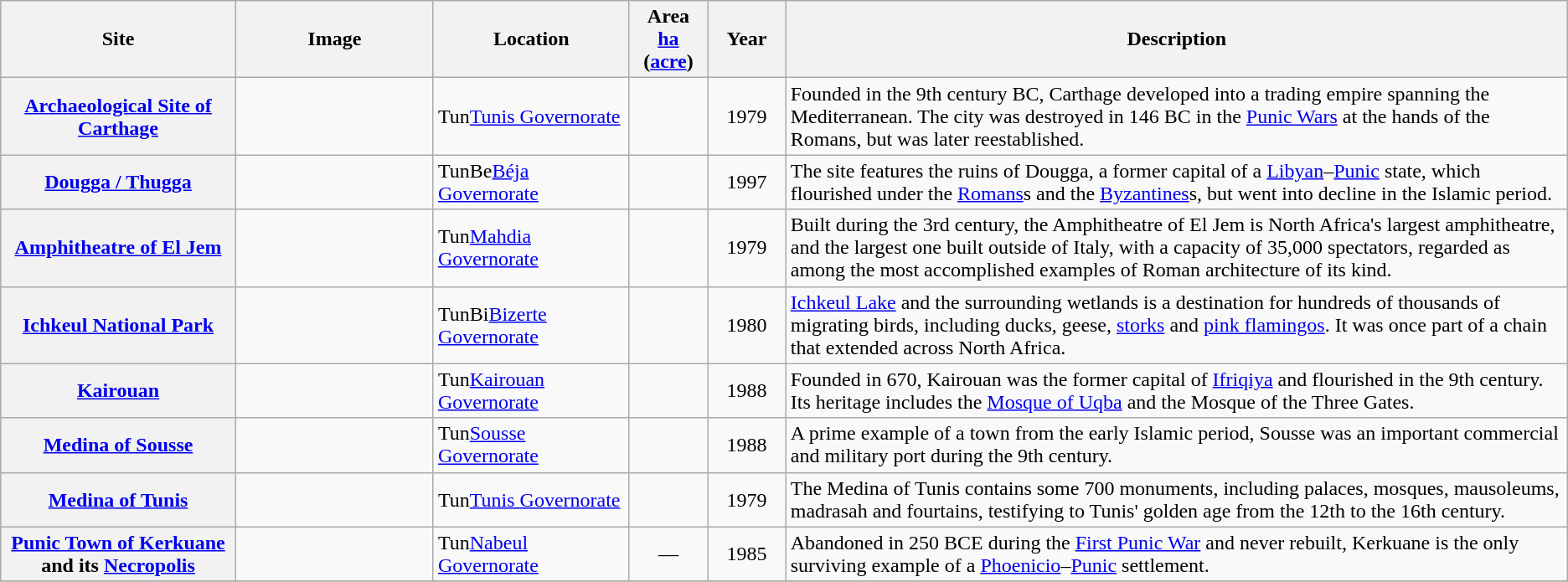<table class="wikitable sortable plainrowheaders">
<tr>
<th scope="col" style="width:15%;">Site</th>
<th scope="col" class="unsortable" style="width:150px;">Image</th>
<th scope="col" style="width:12.5%;">Location</th>
<th scope="col" style="width:5%;">Area<br><a href='#'>ha</a> (<a href='#'>acre</a>)<br></th>
<th scope="col" style="width:5%;">Year</th>
<th scope="col" class="unsortable">Description</th>
</tr>
<tr>
<th scope="row"><a href='#'>Archaeological Site of Carthage</a></th>
<td></td>
<td><span>Tun</span><a href='#'>Tunis Governorate</a><br><small></small></td>
<td></td>
<td align="center">1979</td>
<td>Founded in the 9th century BC, Carthage developed into a trading empire spanning the Mediterranean. The city was destroyed in 146 BC in the <a href='#'>Punic Wars</a> at the hands of the Romans, but was later reestablished.</td>
</tr>
<tr>
<th scope="row"><a href='#'>Dougga / Thugga</a></th>
<td></td>
<td><span>TunBe</span><a href='#'>Béja Governorate</a><br><small></small></td>
<td></td>
<td align="center">1997</td>
<td>The site features the ruins of Dougga, a former capital of a <a href='#'>Libyan</a>–<a href='#'>Punic</a> state, which flourished under the <a href='#'>Romans</a>s and the <a href='#'>Byzantines</a>s, but went into decline in the Islamic period.</td>
</tr>
<tr>
<th scope="row"><a href='#'>Amphitheatre of El Jem</a></th>
<td></td>
<td><span>Tun</span><a href='#'>Mahdia Governorate</a><br><small></small></td>
<td></td>
<td align="center">1979</td>
<td>Built during the 3rd century, the Amphitheatre of El Jem is North Africa's largest amphitheatre, and the largest one built outside of Italy, with a capacity of 35,000 spectators, regarded as among the most accomplished examples of Roman architecture of its kind.</td>
</tr>
<tr>
<th scope="row"><a href='#'>Ichkeul National Park</a></th>
<td></td>
<td><span>TunBi</span><a href='#'>Bizerte Governorate</a><br><small></small></td>
<td></td>
<td align="center">1980</td>
<td><a href='#'>Ichkeul Lake</a> and the surrounding wetlands is a destination for hundreds of thousands of migrating birds, including ducks, geese, <a href='#'>storks</a> and <a href='#'>pink flamingos</a>. It was once part of a chain that extended across North Africa.</td>
</tr>
<tr>
<th scope="row"><a href='#'>Kairouan</a></th>
<td></td>
<td><span>Tun</span><a href='#'>Kairouan Governorate</a><br><small></small></td>
<td></td>
<td align="center">1988</td>
<td>Founded in 670, Kairouan was the former capital of <a href='#'>Ifriqiya</a> and flourished in the 9th century. Its heritage includes the <a href='#'>Mosque of Uqba</a> and the Mosque of the Three Gates.</td>
</tr>
<tr>
<th scope="row"><a href='#'>Medina of Sousse</a></th>
<td></td>
<td><span>Tun</span><a href='#'>Sousse Governorate</a><br><small></small></td>
<td></td>
<td align="center">1988</td>
<td>A prime example of a town from the early Islamic period, Sousse was an important commercial and military port during the 9th century.</td>
</tr>
<tr>
<th scope="row"><a href='#'>Medina of Tunis</a></th>
<td></td>
<td><span>Tun</span><a href='#'>Tunis Governorate</a><br><small></small></td>
<td></td>
<td align="center">1979</td>
<td>The Medina of Tunis contains some 700 monuments, including palaces, mosques, mausoleums, madrasah and fourtains, testifying to Tunis' golden age from the 12th to the 16th century.</td>
</tr>
<tr>
<th scope="row"><a href='#'>Punic Town of Kerkuane</a> and its <a href='#'>Necropolis</a></th>
<td></td>
<td><span>Tun</span><a href='#'>Nabeul Governorate</a><br><small></small></td>
<td align="center">—</td>
<td align="center">1985</td>
<td>Abandoned in 250 BCE during the <a href='#'>First Punic War</a> and never rebuilt, Kerkuane is the only surviving example of a <a href='#'>Phoenicio</a>–<a href='#'>Punic</a> settlement.</td>
</tr>
<tr>
</tr>
</table>
